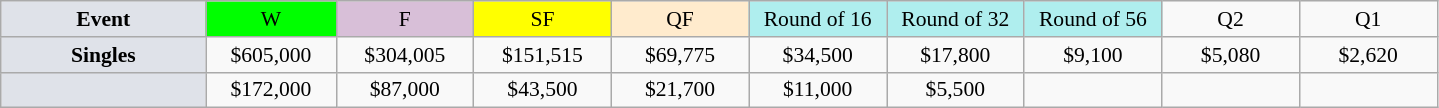<table class=wikitable style=font-size:90%;text-align:center>
<tr>
<td style="width:130px; background:#dfe2e9;"><strong>Event</strong></td>
<td style="width:80px; background:lime;">W</td>
<td style="width:85px; background:thistle;">F</td>
<td style="width:85px; background:#ff0;">SF</td>
<td style="width:85px; background:#ffebcd;">QF</td>
<td style="width:85px; background:#afeeee;">Round of 16</td>
<td style="width:85px; background:#afeeee;">Round of 32</td>
<td style="width:85px; background:#afeeee;">Round of 56</td>
<td style="width:85px;">Q2</td>
<td style="width:85px;">Q1</td>
</tr>
<tr>
<td style="background:#dfe2e9;"><strong>Singles</strong></td>
<td>$605,000</td>
<td>$304,005</td>
<td>$151,515</td>
<td>$69,775</td>
<td>$34,500</td>
<td>$17,800</td>
<td>$9,100</td>
<td>$5,080</td>
<td>$2,620</td>
</tr>
<tr>
<td style="background:#dfe2e9;"><strong></strong></td>
<td>$172,000</td>
<td>$87,000</td>
<td>$43,500</td>
<td>$21,700</td>
<td>$11,000</td>
<td>$5,500</td>
<td></td>
<td></td>
<td></td>
</tr>
</table>
